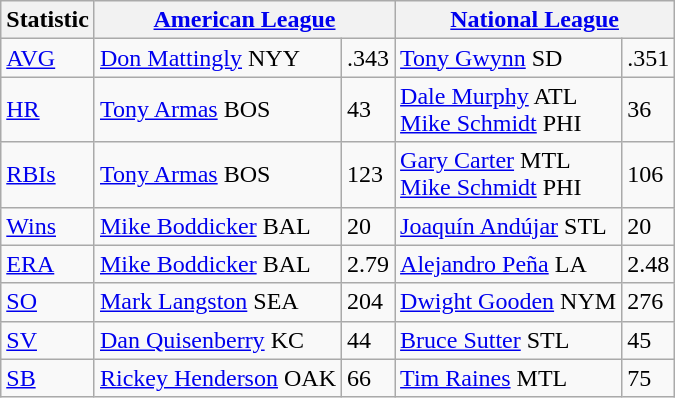<table class="wikitable">
<tr>
<th>Statistic</th>
<th colspan=2><a href='#'>American League</a></th>
<th colspan=2><a href='#'>National League</a></th>
</tr>
<tr>
<td><a href='#'>AVG</a></td>
<td><a href='#'>Don Mattingly</a> NYY</td>
<td>.343</td>
<td><a href='#'>Tony Gwynn</a> SD</td>
<td>.351</td>
</tr>
<tr>
<td><a href='#'>HR</a></td>
<td><a href='#'>Tony Armas</a> BOS</td>
<td>43</td>
<td><a href='#'>Dale Murphy</a> ATL<br><a href='#'>Mike Schmidt</a> PHI</td>
<td>36</td>
</tr>
<tr>
<td><a href='#'>RBIs</a></td>
<td><a href='#'>Tony Armas</a> BOS</td>
<td>123</td>
<td><a href='#'>Gary Carter</a> MTL<br><a href='#'>Mike Schmidt</a> PHI</td>
<td>106</td>
</tr>
<tr>
<td><a href='#'>Wins</a></td>
<td><a href='#'>Mike Boddicker</a> BAL</td>
<td>20</td>
<td><a href='#'>Joaquín Andújar</a> STL</td>
<td>20</td>
</tr>
<tr>
<td><a href='#'>ERA</a></td>
<td><a href='#'>Mike Boddicker</a> BAL</td>
<td>2.79</td>
<td><a href='#'>Alejandro Peña</a> LA</td>
<td>2.48</td>
</tr>
<tr>
<td><a href='#'>SO</a></td>
<td><a href='#'>Mark Langston</a> SEA</td>
<td>204</td>
<td><a href='#'>Dwight Gooden</a> NYM</td>
<td>276</td>
</tr>
<tr>
<td><a href='#'>SV</a></td>
<td><a href='#'>Dan Quisenberry</a> KC</td>
<td>44</td>
<td><a href='#'>Bruce Sutter</a> STL</td>
<td>45</td>
</tr>
<tr>
<td><a href='#'>SB</a></td>
<td><a href='#'>Rickey Henderson</a> OAK</td>
<td>66</td>
<td><a href='#'>Tim Raines</a> MTL</td>
<td>75</td>
</tr>
</table>
